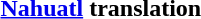<table class="cellpadding mw-collapsible mw-collapsed">
<tr>
<th><a href='#'>Nahuatl</a> translation</th>
</tr>
<tr style="vertical-align:top;white-space:nowrap;text-align:center">
<td></td>
</tr>
</table>
